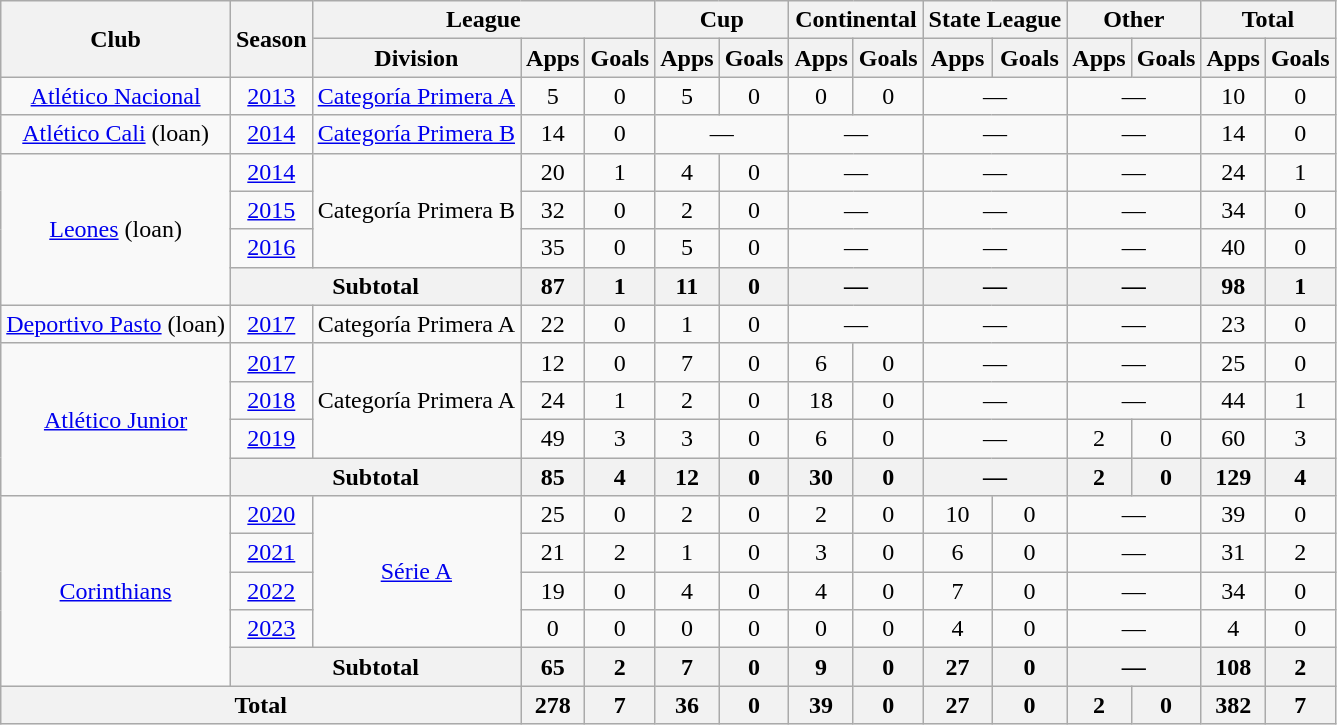<table class="wikitable" style="text-align: center;">
<tr>
<th rowspan="2">Club</th>
<th rowspan="2">Season</th>
<th colspan="3">League</th>
<th colspan="2">Cup</th>
<th colspan="2">Continental</th>
<th colspan="2">State League</th>
<th colspan="2">Other</th>
<th colspan="2">Total</th>
</tr>
<tr>
<th>Division</th>
<th>Apps</th>
<th>Goals</th>
<th>Apps</th>
<th>Goals</th>
<th>Apps</th>
<th>Goals</th>
<th>Apps</th>
<th>Goals</th>
<th>Apps</th>
<th>Goals</th>
<th>Apps</th>
<th>Goals</th>
</tr>
<tr>
<td valign="center"><a href='#'>Atlético Nacional</a></td>
<td><a href='#'>2013</a></td>
<td><a href='#'>Categoría Primera A</a></td>
<td>5</td>
<td>0</td>
<td>5</td>
<td>0</td>
<td>0</td>
<td>0</td>
<td colspan="2">—</td>
<td colspan="2">—</td>
<td>10</td>
<td>0</td>
</tr>
<tr>
<td valign="center"><a href='#'>Atlético Cali</a> (loan)</td>
<td><a href='#'>2014</a></td>
<td><a href='#'>Categoría Primera B</a></td>
<td>14</td>
<td>0</td>
<td colspan="2">—</td>
<td colspan="2">—</td>
<td colspan="2">—</td>
<td colspan="2">—</td>
<td>14</td>
<td>0</td>
</tr>
<tr>
<td rowspan="4" valign="center"><a href='#'>Leones</a> (loan)</td>
<td><a href='#'>2014</a></td>
<td rowspan="3">Categoría Primera B</td>
<td>20</td>
<td>1</td>
<td>4</td>
<td>0</td>
<td colspan="2">—</td>
<td colspan="2">—</td>
<td colspan="2">—</td>
<td>24</td>
<td>1</td>
</tr>
<tr>
<td><a href='#'>2015</a></td>
<td>32</td>
<td>0</td>
<td>2</td>
<td>0</td>
<td colspan="2">—</td>
<td colspan="2">—</td>
<td colspan="2">—</td>
<td>34</td>
<td>0</td>
</tr>
<tr>
<td><a href='#'>2016</a></td>
<td>35</td>
<td>0</td>
<td>5</td>
<td>0</td>
<td colspan="2">—</td>
<td colspan="2">—</td>
<td colspan="2">—</td>
<td>40</td>
<td>0</td>
</tr>
<tr>
<th colspan="2">Subtotal</th>
<th>87</th>
<th>1</th>
<th>11</th>
<th>0</th>
<th colspan="2">—</th>
<th colspan="2">—</th>
<th colspan="2">—</th>
<th>98</th>
<th>1</th>
</tr>
<tr>
<td valign="center"><a href='#'>Deportivo Pasto</a> (loan)</td>
<td><a href='#'>2017</a></td>
<td>Categoría Primera A</td>
<td>22</td>
<td>0</td>
<td>1</td>
<td>0</td>
<td colspan="2">—</td>
<td colspan="2">—</td>
<td colspan="2">—</td>
<td>23</td>
<td>0</td>
</tr>
<tr>
<td rowspan="4" valign="center"><a href='#'>Atlético Junior</a></td>
<td><a href='#'>2017</a></td>
<td rowspan="3">Categoría Primera A</td>
<td>12</td>
<td>0</td>
<td>7</td>
<td>0</td>
<td>6</td>
<td>0</td>
<td colspan="2">—</td>
<td colspan="2">—</td>
<td>25</td>
<td>0</td>
</tr>
<tr>
<td><a href='#'>2018</a></td>
<td>24</td>
<td>1</td>
<td>2</td>
<td>0</td>
<td>18</td>
<td>0</td>
<td colspan="2">—</td>
<td colspan="2">—</td>
<td>44</td>
<td>1</td>
</tr>
<tr>
<td><a href='#'>2019</a></td>
<td>49</td>
<td>3</td>
<td>3</td>
<td>0</td>
<td>6</td>
<td>0</td>
<td colspan="2">—</td>
<td>2</td>
<td>0</td>
<td>60</td>
<td>3</td>
</tr>
<tr>
<th colspan="2">Subtotal</th>
<th>85</th>
<th>4</th>
<th>12</th>
<th>0</th>
<th>30</th>
<th>0</th>
<th colspan="2">—</th>
<th>2</th>
<th>0</th>
<th>129</th>
<th>4</th>
</tr>
<tr>
<td rowspan="5" valign="center"><a href='#'>Corinthians</a></td>
<td><a href='#'>2020</a></td>
<td rowspan="4"><a href='#'>Série A</a></td>
<td>25</td>
<td>0</td>
<td>2</td>
<td>0</td>
<td>2</td>
<td>0</td>
<td>10</td>
<td>0</td>
<td colspan="2">—</td>
<td>39</td>
<td>0</td>
</tr>
<tr>
<td><a href='#'>2021</a></td>
<td>21</td>
<td>2</td>
<td>1</td>
<td>0</td>
<td>3</td>
<td>0</td>
<td>6</td>
<td>0</td>
<td colspan="2">—</td>
<td>31</td>
<td>2</td>
</tr>
<tr>
<td><a href='#'>2022</a></td>
<td>19</td>
<td>0</td>
<td>4</td>
<td>0</td>
<td>4</td>
<td>0</td>
<td>7</td>
<td>0</td>
<td colspan="2">—</td>
<td>34</td>
<td>0</td>
</tr>
<tr>
<td><a href='#'>2023</a></td>
<td>0</td>
<td>0</td>
<td>0</td>
<td>0</td>
<td>0</td>
<td>0</td>
<td>4</td>
<td>0</td>
<td colspan="2">—</td>
<td>4</td>
<td>0</td>
</tr>
<tr>
<th colspan="2">Subtotal</th>
<th>65</th>
<th>2</th>
<th>7</th>
<th>0</th>
<th>9</th>
<th>0</th>
<th>27</th>
<th>0</th>
<th colspan="2">—</th>
<th>108</th>
<th>2</th>
</tr>
<tr>
<th colspan="3"><strong>Total</strong></th>
<th>278</th>
<th>7</th>
<th>36</th>
<th>0</th>
<th>39</th>
<th>0</th>
<th>27</th>
<th>0</th>
<th>2</th>
<th>0</th>
<th>382</th>
<th>7</th>
</tr>
</table>
